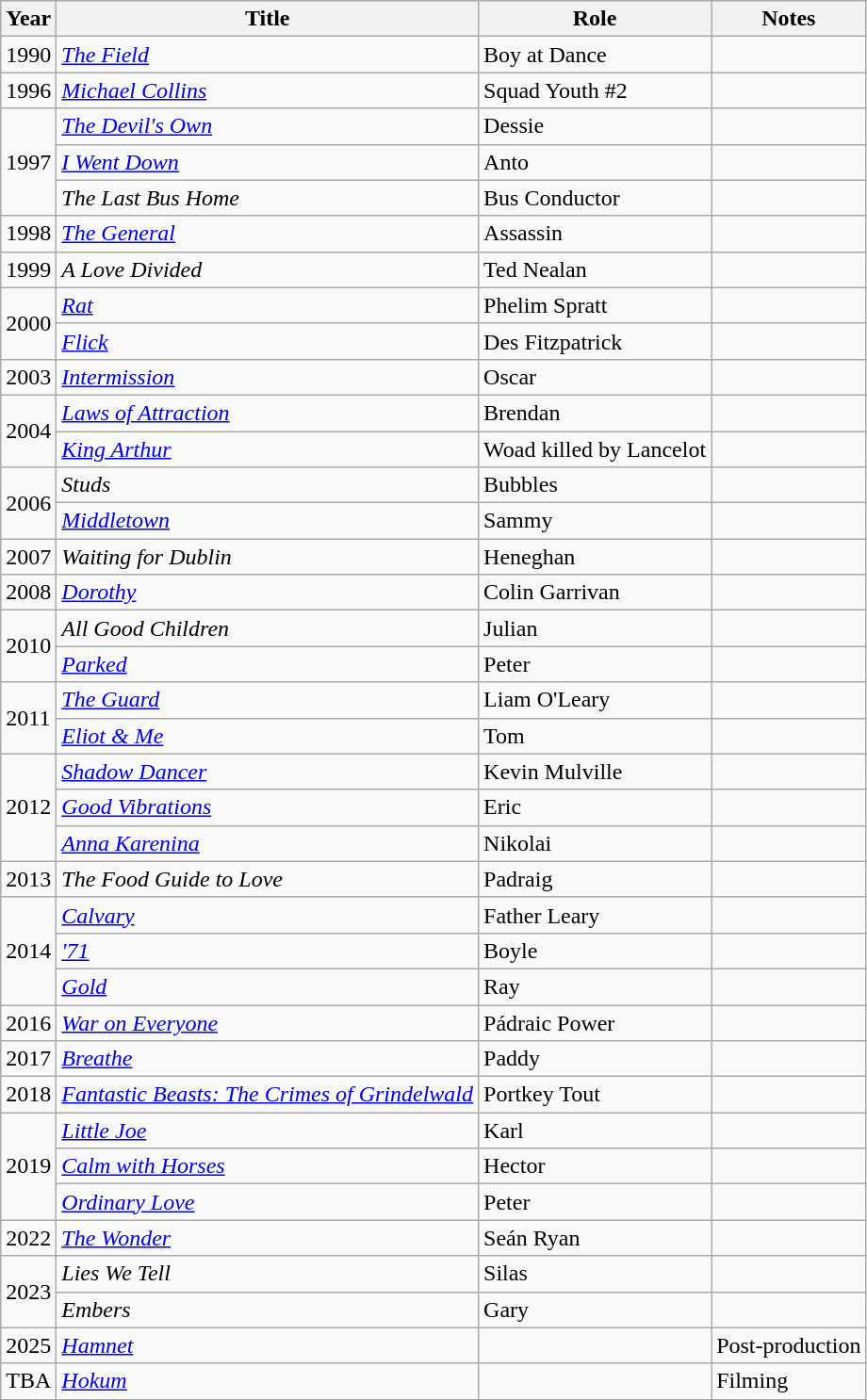<table class="wikitable sortable">
<tr>
<th>Year</th>
<th>Title</th>
<th>Role</th>
<th class="unsortable">Notes</th>
</tr>
<tr>
<td>1990</td>
<td><a href='#'><em>The Field</em></a></td>
<td>Boy at Dance</td>
<td></td>
</tr>
<tr>
<td>1996</td>
<td><a href='#'><em>Michael Collins</em></a></td>
<td>Squad Youth #2</td>
<td></td>
</tr>
<tr>
<td rowspan="3">1997</td>
<td><em><a href='#'>The Devil's Own</a></em></td>
<td>Dessie</td>
<td></td>
</tr>
<tr>
<td><em><a href='#'>I Went Down</a></em></td>
<td>Anto</td>
<td></td>
</tr>
<tr>
<td><em>The Last Bus Home</em></td>
<td>Bus Conductor</td>
<td></td>
</tr>
<tr>
<td>1998</td>
<td><a href='#'><em>The General</em></a></td>
<td>Assassin</td>
<td></td>
</tr>
<tr>
<td>1999</td>
<td><em>A Love Divided</em></td>
<td>Ted Nealan</td>
<td></td>
</tr>
<tr>
<td rowspan="2">2000</td>
<td><a href='#'><em>Rat</em></a></td>
<td>Phelim Spratt</td>
<td></td>
</tr>
<tr>
<td><a href='#'><em>Flick</em></a></td>
<td>Des Fitzpatrick</td>
<td></td>
</tr>
<tr>
<td>2003</td>
<td><a href='#'><em>Intermission</em></a></td>
<td>Oscar</td>
<td></td>
</tr>
<tr>
<td rowspan="2">2004</td>
<td><em><a href='#'>Laws of Attraction</a></em></td>
<td>Brendan</td>
<td></td>
</tr>
<tr>
<td><a href='#'><em>King Arthur</em></a></td>
<td>Woad killed by Lancelot</td>
<td></td>
</tr>
<tr>
<td rowspan="2">2006</td>
<td><em>Studs</em></td>
<td>Bubbles</td>
<td></td>
</tr>
<tr>
<td><em><a href='#'>Middletown</a></em></td>
<td>Sammy</td>
<td></td>
</tr>
<tr>
<td>2007</td>
<td><em>Waiting for Dublin</em></td>
<td>Heneghan</td>
<td></td>
</tr>
<tr>
<td>2008</td>
<td><em><a href='#'>Dorothy</a></em></td>
<td>Colin Garrivan</td>
<td></td>
</tr>
<tr>
<td rowspan="2">2010</td>
<td><em>All Good Children</em></td>
<td>Julian</td>
<td></td>
</tr>
<tr>
<td><em><a href='#'>Parked</a></em></td>
<td>Peter</td>
<td></td>
</tr>
<tr>
<td rowspan="2">2011</td>
<td><a href='#'><em>The Guard</em></a></td>
<td>Liam O'Leary</td>
<td></td>
</tr>
<tr>
<td><em><a href='#'>Eliot & Me</a></em></td>
<td>Tom</td>
<td></td>
</tr>
<tr>
<td rowspan="3">2012</td>
<td><a href='#'><em>Shadow Dancer</em></a></td>
<td>Kevin Mulville</td>
<td></td>
</tr>
<tr>
<td><a href='#'><em>Good Vibrations</em></a></td>
<td>Eric</td>
<td></td>
</tr>
<tr>
<td><a href='#'><em>Anna Karenina</em></a></td>
<td>Nikolai</td>
<td></td>
</tr>
<tr>
<td>2013</td>
<td><em>The Food Guide to Love</em></td>
<td>Padraig</td>
<td></td>
</tr>
<tr>
<td rowspan="3">2014</td>
<td><a href='#'><em>Calvary</em></a></td>
<td>Father Leary</td>
<td></td>
</tr>
<tr>
<td><a href='#'><em>'71</em></a></td>
<td>Boyle</td>
<td></td>
</tr>
<tr>
<td><a href='#'><em>Gold</em></a></td>
<td>Ray</td>
<td></td>
</tr>
<tr>
<td>2016</td>
<td><em><a href='#'>War on Everyone</a></em></td>
<td>Pádraic Power</td>
<td></td>
</tr>
<tr>
<td>2017</td>
<td><a href='#'><em>Breathe</em></a></td>
<td>Paddy</td>
<td></td>
</tr>
<tr>
<td>2018</td>
<td><em><a href='#'>Fantastic Beasts: The Crimes of Grindelwald</a></em></td>
<td>Portkey Tout</td>
<td></td>
</tr>
<tr>
<td rowspan="3">2019</td>
<td><a href='#'><em>Little Joe</em></a></td>
<td>Karl</td>
<td></td>
</tr>
<tr>
<td><em><a href='#'>Calm with Horses</a></em></td>
<td>Hector</td>
<td></td>
</tr>
<tr>
<td><a href='#'><em>Ordinary Love</em></a></td>
<td>Peter</td>
<td></td>
</tr>
<tr>
<td>2022</td>
<td><em><a href='#'>The Wonder</a></em></td>
<td>Seán Ryan</td>
<td></td>
</tr>
<tr>
<td rowspan="2">2023</td>
<td><em>Lies We Tell</em></td>
<td>Silas</td>
<td></td>
</tr>
<tr>
<td><em>Embers</em></td>
<td>Gary</td>
<td></td>
</tr>
<tr>
<td>2025</td>
<td><em><a href='#'>Hamnet</a></em></td>
<td></td>
<td>Post-production</td>
</tr>
<tr>
<td>TBA</td>
<td><em><a href='#'>Hokum</a></em></td>
<td></td>
<td>Filming</td>
</tr>
</table>
